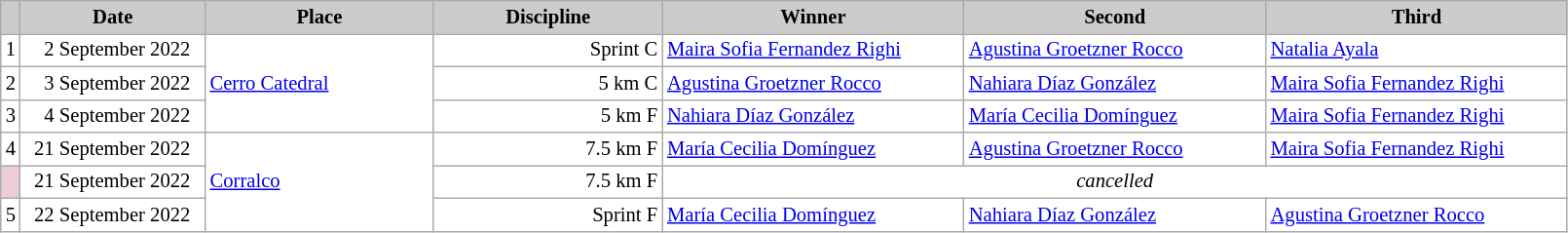<table class="wikitable plainrowheaders" style="background:#fff; font-size:86%; line-height:16px; border:grey solid 1px; border-collapse:collapse;">
<tr style="background:#ccc; text-align:center;">
<th scope="col" style="background:#ccc; width=30 px;"></th>
<th scope="col" style="background:#ccc; width:120px;">Date</th>
<th scope="col" style="background:#ccc; width:150px;">Place</th>
<th scope="col" style="background:#ccc; width:150px;">Discipline</th>
<th scope="col" style="background:#ccc; width:200px;">Winner</th>
<th scope="col" style="background:#ccc; width:200px;">Second</th>
<th scope="col" style="background:#ccc; width:200px;">Third</th>
</tr>
<tr>
<td align=center>1</td>
<td align=right>2 September 2022  </td>
<td rowspan=3> <a href='#'>Cerro Catedral</a></td>
<td align=right>Sprint C</td>
<td> <a href='#'>Maira Sofia Fernandez Righi</a></td>
<td> <a href='#'>Agustina Groetzner Rocco</a></td>
<td> <a href='#'>Natalia Ayala</a></td>
</tr>
<tr>
<td align=center>2</td>
<td align=right>3 September 2022  </td>
<td align=right>5 km C</td>
<td> <a href='#'>Agustina Groetzner Rocco</a></td>
<td> <a href='#'>Nahiara Díaz González</a></td>
<td> <a href='#'>Maira Sofia Fernandez Righi</a></td>
</tr>
<tr>
<td align=center>3</td>
<td align=right>4 September 2022  </td>
<td align=right>5 km F</td>
<td> <a href='#'>Nahiara Díaz González</a></td>
<td> <a href='#'>María Cecilia Domínguez</a></td>
<td> <a href='#'>Maira Sofia Fernandez Righi</a></td>
</tr>
<tr>
<td align=center>4</td>
<td align=right>21 September 2022  </td>
<td rowspan=3> <a href='#'>Corralco</a></td>
<td align=right>7.5 km F</td>
<td> <a href='#'>María Cecilia Domínguez</a></td>
<td> <a href='#'>Agustina Groetzner Rocco</a></td>
<td> <a href='#'>Maira Sofia Fernandez Righi</a></td>
</tr>
<tr>
<td bgcolor="EDCCD5"></td>
<td align=right>21 September 2022  </td>
<td align=right>7.5 km F</td>
<td colspan=3 align=center><em>cancelled</em></td>
</tr>
<tr>
<td align=center>5</td>
<td align=right>22 September 2022  </td>
<td align=right>Sprint F</td>
<td> <a href='#'>María Cecilia Domínguez</a></td>
<td> <a href='#'>Nahiara Díaz González</a></td>
<td> <a href='#'>Agustina Groetzner Rocco</a></td>
</tr>
</table>
